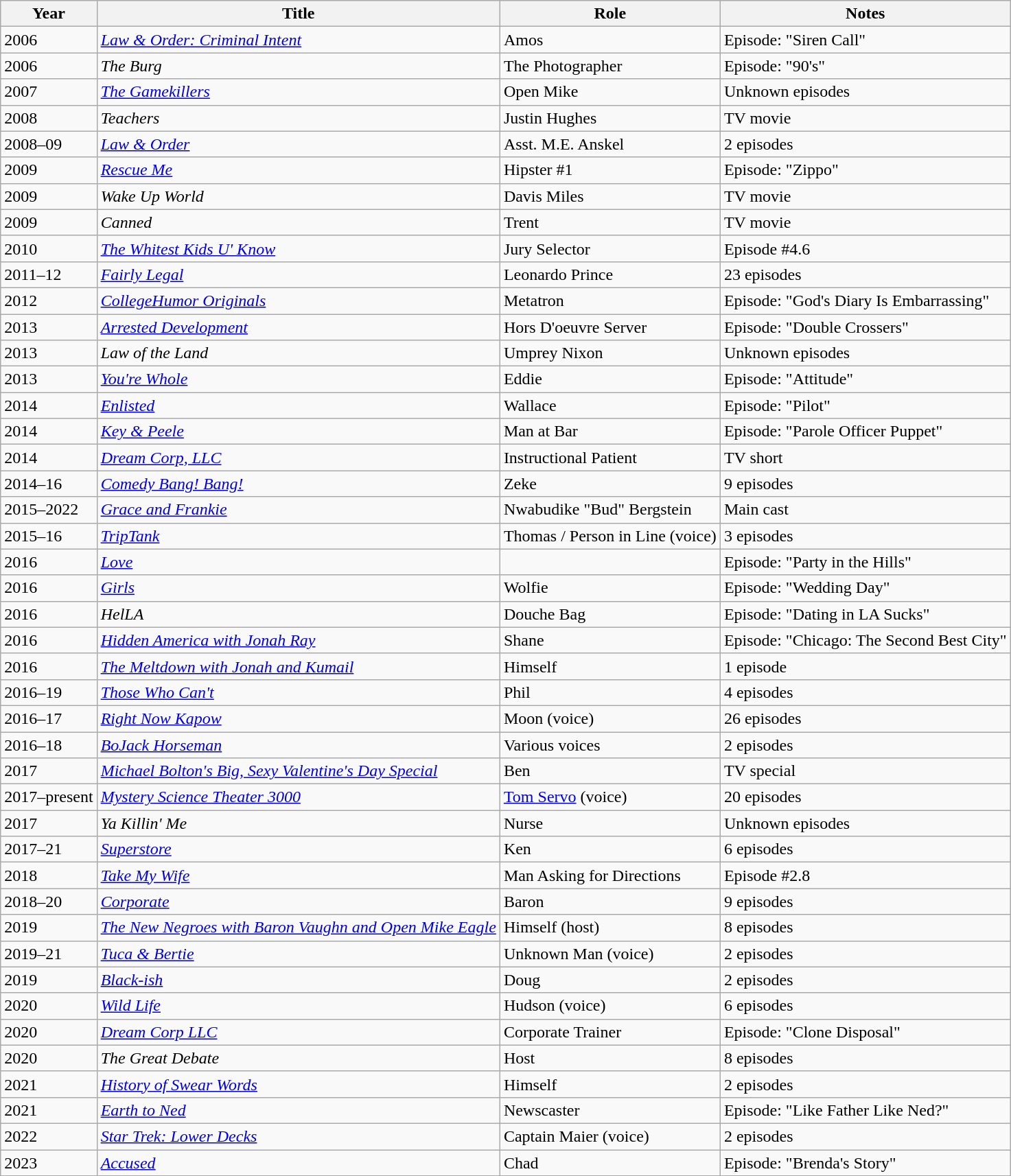<table class="wikitable sortable">
<tr>
<th>Year</th>
<th>Title</th>
<th>Role</th>
<th>Notes</th>
</tr>
<tr>
<td>2006</td>
<td><em><a href='#'>Law & Order: Criminal Intent</a></em></td>
<td>Amos</td>
<td>Episode: "Siren Call"</td>
</tr>
<tr>
<td>2006</td>
<td><em>The Burg</em></td>
<td>The Photographer</td>
<td>Episode: "90's"</td>
</tr>
<tr>
<td>2007</td>
<td><em><a href='#'>The Gamekillers</a></em></td>
<td>Open Mike</td>
<td>Unknown episodes</td>
</tr>
<tr>
<td>2008</td>
<td><em>Teachers</em></td>
<td>Justin Hughes</td>
<td>TV movie</td>
</tr>
<tr>
<td>2008–09</td>
<td><em><a href='#'>Law & Order</a></em></td>
<td>Asst. M.E. Anskel</td>
<td>2 episodes</td>
</tr>
<tr>
<td>2009</td>
<td><em><a href='#'>Rescue Me</a></em></td>
<td>Hipster #1</td>
<td>Episode: "Zippo"</td>
</tr>
<tr>
<td>2009</td>
<td><em>Wake Up World</em></td>
<td>Davis Miles</td>
<td>TV movie</td>
</tr>
<tr>
<td>2009</td>
<td><em>Canned</em></td>
<td>Trent</td>
<td>TV movie</td>
</tr>
<tr>
<td>2010</td>
<td><em><a href='#'>The Whitest Kids U' Know</a></em></td>
<td>Jury Selector</td>
<td>Episode #4.6</td>
</tr>
<tr>
<td>2011–12</td>
<td><em><a href='#'>Fairly Legal</a></em></td>
<td>Leonardo Prince</td>
<td>23 episodes</td>
</tr>
<tr>
<td>2012</td>
<td><em><a href='#'>CollegeHumor Originals</a></em></td>
<td>Metatron</td>
<td>Episode: "God's Diary Is Embarrassing"</td>
</tr>
<tr>
<td>2013</td>
<td><em><a href='#'>Arrested Development</a></em></td>
<td>Hors D'oeuvre Server</td>
<td>Episode: "Double Crossers"</td>
</tr>
<tr>
<td>2013</td>
<td><em>Law of the Land</em></td>
<td>Umprey Nixon</td>
<td>Unknown episodes</td>
</tr>
<tr>
<td>2013</td>
<td><em><a href='#'>You're Whole</a></em></td>
<td>Eddie</td>
<td>Episode: "Attitude"</td>
</tr>
<tr>
<td>2014</td>
<td><em><a href='#'>Enlisted</a></em></td>
<td>Wallace</td>
<td>Episode: "Pilot"</td>
</tr>
<tr>
<td>2014</td>
<td><em><a href='#'>Key & Peele</a></em></td>
<td>Man at Bar</td>
<td>Episode: "Parole Officer Puppet"</td>
</tr>
<tr>
<td>2014</td>
<td><em><a href='#'>Dream Corp, LLC</a></em></td>
<td>Instructional Patient</td>
<td>TV short</td>
</tr>
<tr>
<td>2014–16</td>
<td><em><a href='#'>Comedy Bang! Bang!</a></em></td>
<td>Zeke</td>
<td>9 episodes</td>
</tr>
<tr>
<td>2015–2022</td>
<td><em><a href='#'>Grace and Frankie</a></em></td>
<td>Nwabudike "Bud" Bergstein</td>
<td>Main cast</td>
</tr>
<tr>
<td>2015–16</td>
<td><em><a href='#'>TripTank</a></em></td>
<td>Thomas / Person in Line (voice)</td>
<td>3 episodes</td>
</tr>
<tr>
<td>2016</td>
<td><em><a href='#'>Love</a></em></td>
<td></td>
<td>Episode: "Party in the Hills"</td>
</tr>
<tr>
<td>2016</td>
<td><em><a href='#'>Girls</a></em></td>
<td>Wolfie</td>
<td>Episode: "Wedding Day"</td>
</tr>
<tr>
<td>2016</td>
<td><em>HelLA</em></td>
<td>Douche Bag</td>
<td>Episode: "Dating in LA Sucks"</td>
</tr>
<tr>
<td>2016</td>
<td><em><a href='#'>Hidden America with Jonah Ray</a></em></td>
<td>Shane</td>
<td>Episode: "Chicago: The Second Best City"</td>
</tr>
<tr>
<td>2016</td>
<td><em><a href='#'>The Meltdown with Jonah and Kumail</a></em></td>
<td>Himself</td>
<td>1 episode</td>
</tr>
<tr>
<td>2016–19</td>
<td><em><a href='#'>Those Who Can't</a></em></td>
<td>Phil</td>
<td>4 episodes</td>
</tr>
<tr>
<td>2016–17</td>
<td><em><a href='#'>Right Now Kapow</a></em></td>
<td>Moon (voice)</td>
<td>26 episodes</td>
</tr>
<tr>
<td>2016–18</td>
<td><em><a href='#'>BoJack Horseman</a></em></td>
<td>Various voices</td>
<td>2 episodes</td>
</tr>
<tr>
<td>2017</td>
<td><em><a href='#'>Michael Bolton's Big, Sexy Valentine's Day Special</a></em></td>
<td>Ben</td>
<td>TV special</td>
</tr>
<tr>
<td>2017–present</td>
<td><em><a href='#'>Mystery Science Theater 3000</a></em></td>
<td><a href='#'>Tom Servo</a> (voice)</td>
<td>20 episodes</td>
</tr>
<tr>
<td>2017</td>
<td><em>Ya Killin' Me</em></td>
<td>Nurse</td>
<td>Unknown episodes</td>
</tr>
<tr>
<td>2017–21</td>
<td><em><a href='#'>Superstore</a></em></td>
<td>Ken</td>
<td>6 episodes</td>
</tr>
<tr>
<td>2018</td>
<td><em><a href='#'>Take My Wife</a></em></td>
<td>Man Asking for Directions</td>
<td>Episode #2.8</td>
</tr>
<tr>
<td>2018–20</td>
<td><em><a href='#'>Corporate</a></em></td>
<td>Baron</td>
<td>9 episodes</td>
</tr>
<tr>
<td>2019</td>
<td><em><a href='#'>The New Negroes with Baron Vaughn and Open Mike Eagle</a></em></td>
<td>Himself (host)</td>
<td>8 episodes</td>
</tr>
<tr>
<td>2019–21</td>
<td><em><a href='#'>Tuca & Bertie</a></em></td>
<td>Unknown Man (voice)</td>
<td>2 episodes</td>
</tr>
<tr>
<td>2019</td>
<td><em><a href='#'>Black-ish</a></em></td>
<td>Doug</td>
<td>2 episodes</td>
</tr>
<tr>
<td>2020</td>
<td><em><a href='#'>Wild Life</a></em></td>
<td>Hudson (voice)</td>
<td>6 episodes</td>
</tr>
<tr>
<td>2020</td>
<td><em><a href='#'>Dream Corp LLC</a></em></td>
<td>Corporate Trainer</td>
<td>Episode: "Clone Disposal"</td>
</tr>
<tr>
<td>2020</td>
<td><em>The Great Debate</em></td>
<td>Host</td>
<td>8 episodes</td>
</tr>
<tr>
<td>2021</td>
<td><em><a href='#'>History of Swear Words</a></em></td>
<td>Himself</td>
<td>2 episodes</td>
</tr>
<tr>
<td>2021</td>
<td><em><a href='#'>Earth to Ned</a></em></td>
<td>Newscaster</td>
<td>Episode: "Like Father Like Ned?"</td>
</tr>
<tr>
<td>2022</td>
<td><em><a href='#'>Star Trek: Lower Decks</a></em></td>
<td>Captain Maier (voice)</td>
<td>2 episodes</td>
</tr>
<tr>
<td>2023</td>
<td><em><a href='#'>Accused</a></em></td>
<td>Chad</td>
<td>Episode: "Brenda's Story"</td>
</tr>
</table>
